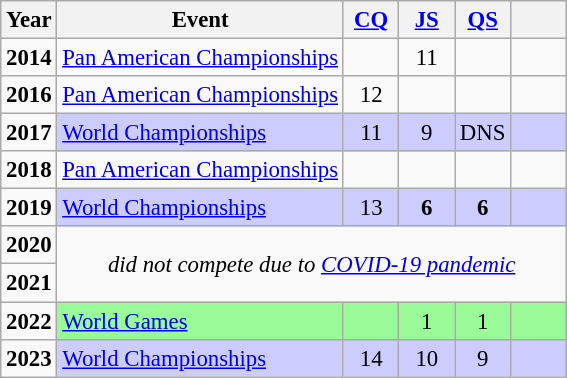<table class="wikitable" style="text-align:center; font-size:95%;">
<tr>
<th align="center">Year</th>
<th align="center">Event</th>
<th style="width:30px;"><a href='#'>CQ</a></th>
<th style="width:30px;"><a href='#'>JS</a></th>
<th style="width:30px;"><a href='#'>QS</a></th>
<th style="width:30px;"></th>
</tr>
<tr>
<td><strong>2014</strong></td>
<td align="left"><a href='#'>Pan American Championships</a></td>
<td></td>
<td>11</td>
<td></td>
<td></td>
</tr>
<tr>
<td><strong>2016</strong></td>
<td align="left"><a href='#'>Pan American Championships</a></td>
<td>12</td>
<td></td>
<td></td>
<td></td>
</tr>
<tr>
<td><strong>2017</strong></td>
<td style="background:#ccf;" align="left"><a href='#'>World Championships</a></td>
<td style="background:#ccf">11</td>
<td style="background:#ccf">9</td>
<td style="background:#ccf">DNS</td>
<td style="background:#ccf"></td>
</tr>
<tr>
<td><strong>2018</strong></td>
<td align="left"><a href='#'>Pan American Championships</a></td>
<td></td>
<td></td>
<td></td>
<td></td>
</tr>
<tr>
<td><strong>2019</strong></td>
<td style="background:#ccf;" align="left"><a href='#'>World Championships</a></td>
<td style="background:#ccf">13</td>
<td style="background:#ccf"><strong>6</strong></td>
<td style="background:#ccf"><strong>6</strong></td>
<td style="background:#ccf"></td>
</tr>
<tr>
<td><strong>2020</strong></td>
<td colspan="5" rowspan="2"  align="center"><em>did not compete due to <a href='#'>COVID-19 pandemic</a></em></td>
</tr>
<tr>
<td><strong>2021</strong></td>
</tr>
<tr>
<td><strong>2022</strong></td>
<td style="background:#98fb98;" align="left"><a href='#'>World Games</a></td>
<td style="background:#98fb98"></td>
<td style="background:#98fb98">1</td>
<td style="background:#98fb98">1</td>
<td style="background:#98fb98"></td>
</tr>
<tr>
<td><strong>2023</strong></td>
<td style="background:#ccf;" align="left"><a href='#'>World Championships</a></td>
<td style="background:#ccf">14</td>
<td style="background:#ccf">10</td>
<td style="background:#ccf">9</td>
<td style="background:#ccf"></td>
</tr>
</table>
